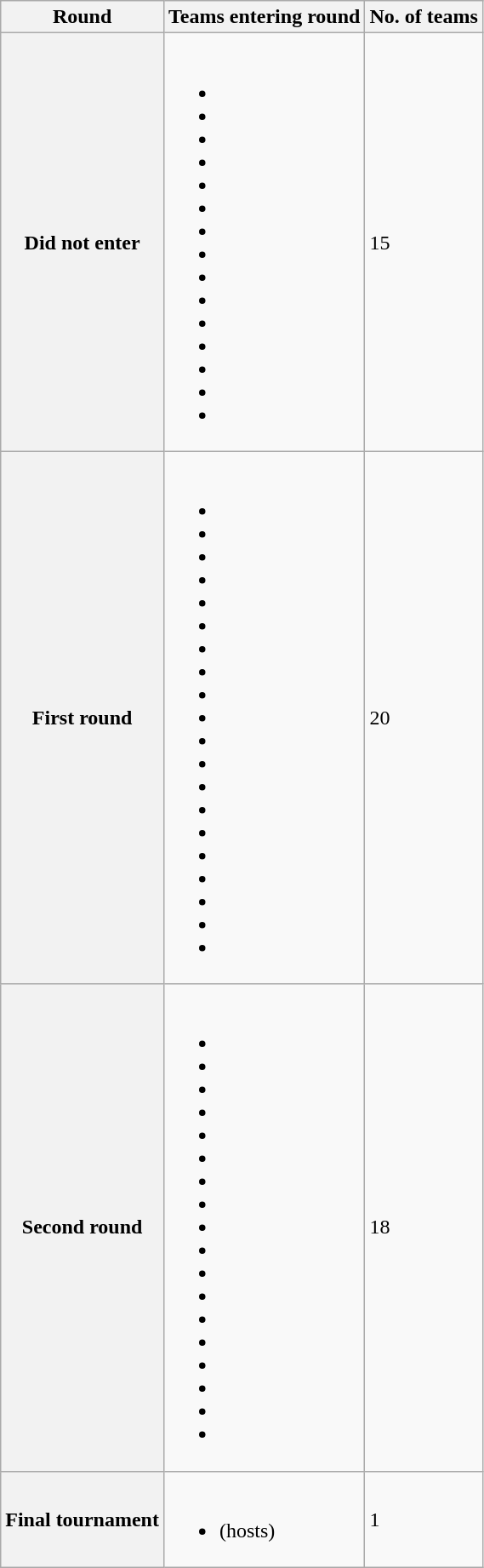<table class="wikitable">
<tr>
<th>Round</th>
<th>Teams entering round</th>
<th>No. of teams</th>
</tr>
<tr>
<th>Did not enter</th>
<td><br><ul><li></li><li></li><li></li><li></li><li></li><li></li><li></li><li></li><li></li><li></li><li></li><li></li><li></li><li></li><li></li></ul></td>
<td>15</td>
</tr>
<tr>
<th>First round</th>
<td><br><ul><li></li><li></li><li></li><li></li><li></li><li></li><li></li><li></li><li></li><li></li><li></li><li></li><li></li><li></li><li></li><li></li><li></li><li></li><li></li><li></li></ul></td>
<td>20</td>
</tr>
<tr>
<th>Second round</th>
<td><br><ul><li></li><li></li><li></li><li></li><li></li><li></li><li></li><li></li><li></li><li></li><li></li><li></li><li></li><li></li><li></li><li></li><li></li><li></li></ul></td>
<td>18</td>
</tr>
<tr>
<th>Final tournament</th>
<td><br><ul><li> (hosts)</li></ul></td>
<td>1</td>
</tr>
</table>
